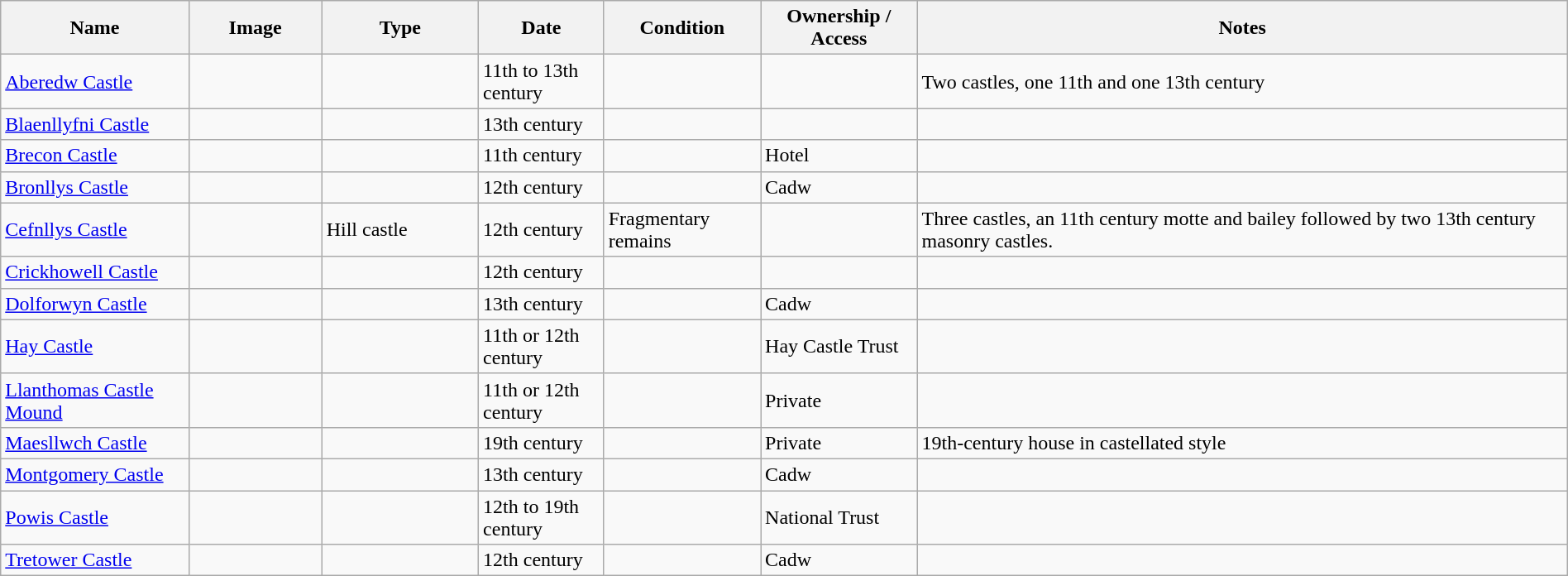<table class="wikitable sortable" width="100%">
<tr>
<th width="12%">Name</th>
<th class="unsortable" width="100">Image</th>
<th width="10%">Type</th>
<th width="8%">Date</th>
<th width="10%">Condition</th>
<th width="10%">Ownership / Access</th>
<th class="unsortable">Notes</th>
</tr>
<tr>
<td><a href='#'>Aberedw Castle</a></td>
<td></td>
<td></td>
<td>11th to 13th century</td>
<td></td>
<td></td>
<td>Two castles, one 11th and one 13th century</td>
</tr>
<tr>
<td><a href='#'>Blaenllyfni Castle</a></td>
<td></td>
<td></td>
<td>13th century</td>
<td></td>
<td></td>
<td></td>
</tr>
<tr>
<td><a href='#'>Brecon Castle</a></td>
<td></td>
<td></td>
<td>11th century</td>
<td></td>
<td>Hotel</td>
<td></td>
</tr>
<tr>
<td><a href='#'>Bronllys Castle</a></td>
<td></td>
<td></td>
<td>12th century</td>
<td></td>
<td>Cadw</td>
<td></td>
</tr>
<tr>
<td><a href='#'>Cefnllys Castle</a></td>
<td></td>
<td>Hill castle</td>
<td>12th century</td>
<td>Fragmentary remains</td>
<td></td>
<td>Three castles, an 11th century motte and bailey followed by two 13th century masonry castles.</td>
</tr>
<tr>
<td><a href='#'>Crickhowell Castle</a></td>
<td></td>
<td></td>
<td>12th century</td>
<td></td>
<td></td>
<td></td>
</tr>
<tr>
<td><a href='#'>Dolforwyn Castle</a></td>
<td></td>
<td></td>
<td>13th century</td>
<td></td>
<td>Cadw</td>
<td></td>
</tr>
<tr>
<td><a href='#'>Hay Castle</a></td>
<td></td>
<td></td>
<td>11th or 12th century</td>
<td></td>
<td>Hay Castle Trust</td>
<td></td>
</tr>
<tr>
<td><a href='#'>Llanthomas Castle Mound</a></td>
<td></td>
<td></td>
<td>11th or 12th century</td>
<td></td>
<td>Private</td>
<td></td>
</tr>
<tr>
<td><a href='#'>Maesllwch Castle</a></td>
<td></td>
<td></td>
<td>19th century</td>
<td></td>
<td>Private</td>
<td>19th-century house in castellated style</td>
</tr>
<tr>
<td><a href='#'>Montgomery Castle</a></td>
<td></td>
<td></td>
<td>13th century</td>
<td></td>
<td>Cadw</td>
<td></td>
</tr>
<tr>
<td><a href='#'>Powis Castle</a></td>
<td></td>
<td></td>
<td>12th to 19th century</td>
<td></td>
<td>National Trust</td>
<td></td>
</tr>
<tr>
<td><a href='#'>Tretower Castle</a></td>
<td></td>
<td></td>
<td>12th century</td>
<td></td>
<td>Cadw</td>
<td></td>
</tr>
</table>
